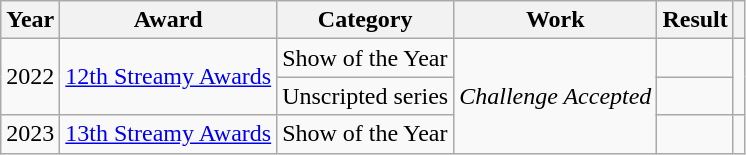<table class="wikitable sortable">
<tr>
<th>Year</th>
<th>Award</th>
<th>Category</th>
<th>Work</th>
<th>Result</th>
<th></th>
</tr>
<tr>
<td rowspan="2">2022</td>
<td rowspan="2"><a href='#'>12th Streamy Awards</a></td>
<td>Show of the Year</td>
<td rowspan=3><em>Challenge Accepted</em></td>
<td></td>
<td rowspan="2"></td>
</tr>
<tr>
<td>Unscripted series</td>
<td></td>
</tr>
<tr>
<td>2023</td>
<td><a href='#'>13th Streamy Awards</a></td>
<td>Show of the Year</td>
<td></td>
<td></td>
</tr>
</table>
